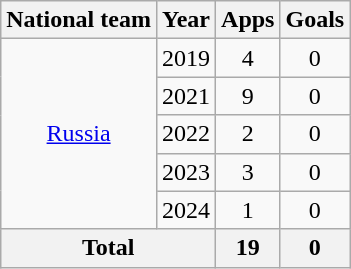<table class=wikitable style=text-align:center>
<tr>
<th>National team</th>
<th>Year</th>
<th>Apps</th>
<th>Goals</th>
</tr>
<tr>
<td rowspan="5"><a href='#'>Russia</a></td>
<td>2019</td>
<td>4</td>
<td>0</td>
</tr>
<tr>
<td>2021</td>
<td>9</td>
<td>0</td>
</tr>
<tr>
<td>2022</td>
<td>2</td>
<td>0</td>
</tr>
<tr>
<td>2023</td>
<td>3</td>
<td>0</td>
</tr>
<tr>
<td>2024</td>
<td>1</td>
<td>0</td>
</tr>
<tr>
<th colspan=2>Total</th>
<th>19</th>
<th>0</th>
</tr>
</table>
